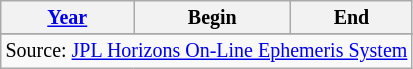<table class="wikitable" style="text-align: center; font-size:smaller;">
<tr>
<th><a href='#'>Year</a></th>
<th>Begin</th>
<th>End</th>
</tr>
<tr>
</tr>
<tr>
</tr>
<tr>
</tr>
<tr>
</tr>
<tr>
</tr>
<tr>
</tr>
<tr>
</tr>
<tr>
</tr>
<tr>
</tr>
<tr>
</tr>
<tr>
</tr>
<tr>
</tr>
<tr>
</tr>
<tr>
</tr>
<tr>
</tr>
<tr>
</tr>
<tr>
</tr>
<tr>
</tr>
<tr>
</tr>
<tr>
</tr>
<tr>
</tr>
<tr>
</tr>
<tr>
</tr>
<tr>
</tr>
<tr>
</tr>
<tr>
</tr>
<tr>
</tr>
<tr>
</tr>
<tr>
</tr>
<tr>
</tr>
<tr>
<td colspan=3>Source: <a href='#'>JPL Horizons On-Line Ephemeris System</a></td>
</tr>
</table>
